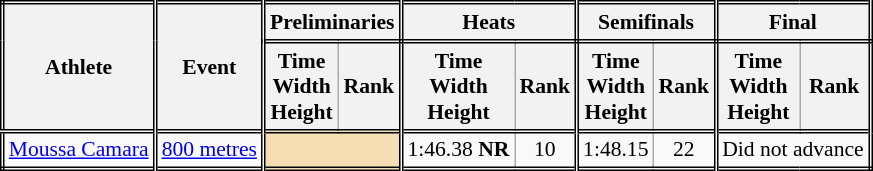<table class=wikitable style="font-size:90%; border: double;">
<tr>
<th rowspan="2" style="border-right:double">Athlete</th>
<th rowspan="2" style="border-right:double">Event</th>
<th colspan="2" style="border-right:double; border-bottom:double;">Preliminaries</th>
<th colspan="2" style="border-right:double; border-bottom:double;">Heats</th>
<th colspan="2" style="border-right:double; border-bottom:double;">Semifinals</th>
<th colspan="2" style="border-right:double; border-bottom:double;">Final</th>
</tr>
<tr>
<th>Time<br>Width<br>Height</th>
<th style="border-right:double">Rank</th>
<th>Time<br>Width<br>Height</th>
<th style="border-right:double">Rank</th>
<th>Time<br>Width<br>Height</th>
<th style="border-right:double">Rank</th>
<th>Time<br>Width<br>Height</th>
<th style="border-right:double">Rank</th>
</tr>
<tr style="border-top: double;">
<td style="border-right:double"><a href='#'>Moussa Camara</a></td>
<td style="border-right:double"><a href='#'>800 metres</a></td>
<td style="border-right:double" colspan= 2 bgcolor="wheat"></td>
<td align=center>1:46.38 <strong>NR</strong></td>
<td align=center style="border-right:double">10</td>
<td align=center>1:48.15</td>
<td align=center style="border-right:double">22</td>
<td colspan="2" align=center>Did not advance</td>
</tr>
</table>
